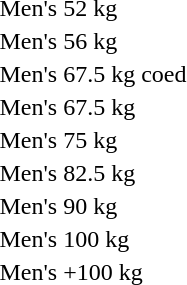<table>
<tr>
<td>Men's 52 kg <br></td>
<td></td>
<td></td>
<td></td>
</tr>
<tr>
<td>Men's 56 kg <br></td>
<td></td>
<td></td>
<td></td>
</tr>
<tr>
<td>Men's 67.5 kg coed <br></td>
<td></td>
<td></td>
<td></td>
</tr>
<tr>
<td>Men's 67.5 kg <br></td>
<td></td>
<td></td>
<td></td>
</tr>
<tr>
<td>Men's 75 kg <br></td>
<td></td>
<td></td>
<td></td>
</tr>
<tr>
<td>Men's 82.5 kg <br></td>
<td></td>
<td></td>
<td></td>
</tr>
<tr>
<td>Men's 90 kg <br></td>
<td></td>
<td></td>
<td></td>
</tr>
<tr>
<td>Men's 100 kg <br></td>
<td></td>
<td></td>
<td></td>
</tr>
<tr>
<td>Men's +100 kg <br></td>
<td></td>
<td></td>
<td></td>
</tr>
</table>
